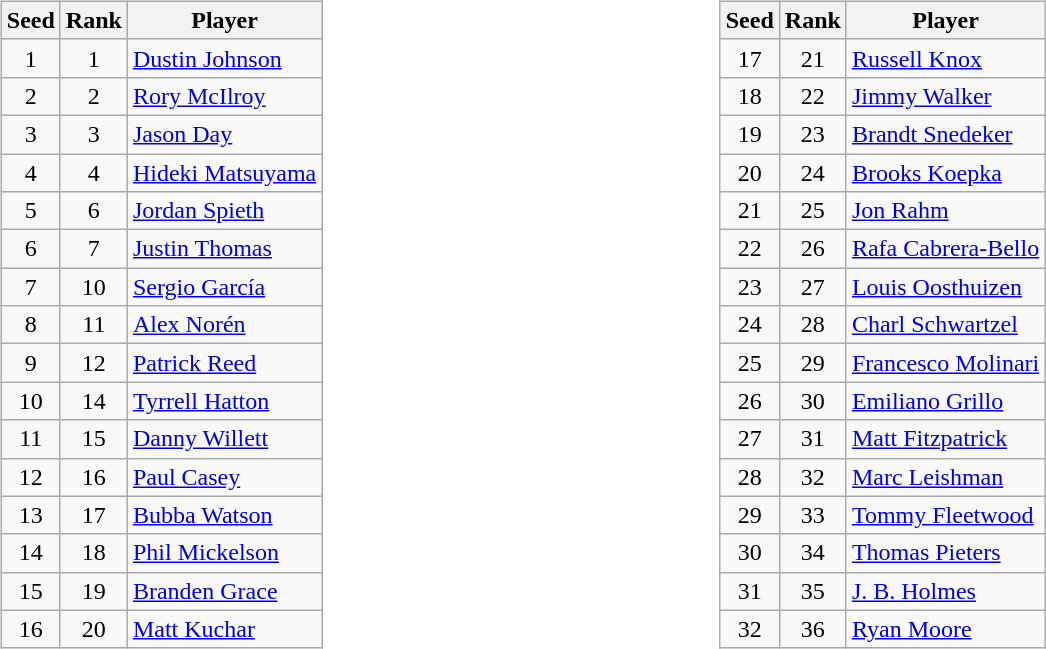<table style="width: 60em">
<tr>
<td><br><table class="wikitable">
<tr>
<th>Seed</th>
<th>Rank</th>
<th>Player</th>
</tr>
<tr>
<td align=center>1</td>
<td align=center>1</td>
<td> <a href='#'>Dustin Johnson</a></td>
</tr>
<tr>
<td align=center>2</td>
<td align=center>2</td>
<td> <a href='#'>Rory McIlroy</a></td>
</tr>
<tr>
<td align=center>3</td>
<td align=center>3</td>
<td> <a href='#'>Jason Day</a></td>
</tr>
<tr>
<td align=center>4</td>
<td align=center>4</td>
<td> <a href='#'>Hideki Matsuyama</a></td>
</tr>
<tr>
<td align=center>5</td>
<td align=center>6</td>
<td> <a href='#'>Jordan Spieth</a></td>
</tr>
<tr>
<td align=center>6</td>
<td align=center>7</td>
<td> <a href='#'>Justin Thomas</a></td>
</tr>
<tr>
<td align=center>7</td>
<td align=center>10</td>
<td> <a href='#'>Sergio García</a></td>
</tr>
<tr>
<td align=center>8</td>
<td align=center>11</td>
<td> <a href='#'>Alex Norén</a></td>
</tr>
<tr>
<td align=center>9</td>
<td align=center>12</td>
<td> <a href='#'>Patrick Reed</a></td>
</tr>
<tr>
<td align=center>10</td>
<td align=center>14</td>
<td> <a href='#'>Tyrrell Hatton</a></td>
</tr>
<tr>
<td align=center>11</td>
<td align=center>15</td>
<td> <a href='#'>Danny Willett</a></td>
</tr>
<tr>
<td align=center>12</td>
<td align=center>16</td>
<td> <a href='#'>Paul Casey</a></td>
</tr>
<tr>
<td align=center>13</td>
<td align=center>17</td>
<td> <a href='#'>Bubba Watson</a></td>
</tr>
<tr>
<td align=center>14</td>
<td align=center>18</td>
<td> <a href='#'>Phil Mickelson</a></td>
</tr>
<tr>
<td align=center>15</td>
<td align=center>19</td>
<td> <a href='#'>Branden Grace</a></td>
</tr>
<tr>
<td align=center>16</td>
<td align=center>20</td>
<td> <a href='#'>Matt Kuchar</a></td>
</tr>
</table>
</td>
<td></td>
<td><br><table class="wikitable">
<tr>
<th>Seed</th>
<th>Rank</th>
<th>Player</th>
</tr>
<tr>
<td align=center>17</td>
<td align=center>21</td>
<td> <a href='#'>Russell Knox</a></td>
</tr>
<tr>
<td align=center>18</td>
<td align=center>22</td>
<td> <a href='#'>Jimmy Walker</a></td>
</tr>
<tr>
<td align=center>19</td>
<td align=center>23</td>
<td> <a href='#'>Brandt Snedeker</a></td>
</tr>
<tr>
<td align=center>20</td>
<td align=center>24</td>
<td> <a href='#'>Brooks Koepka</a></td>
</tr>
<tr>
<td align=center>21</td>
<td align=center>25</td>
<td> <a href='#'>Jon Rahm</a></td>
</tr>
<tr>
<td align=center>22</td>
<td align=center>26</td>
<td> <a href='#'>Rafa Cabrera-Bello</a></td>
</tr>
<tr>
<td align=center>23</td>
<td align=center>27</td>
<td> <a href='#'>Louis Oosthuizen</a></td>
</tr>
<tr>
<td align=center>24</td>
<td align=center>28</td>
<td> <a href='#'>Charl Schwartzel</a></td>
</tr>
<tr>
<td align=center>25</td>
<td align=center>29</td>
<td> <a href='#'>Francesco Molinari</a></td>
</tr>
<tr>
<td align=center>26</td>
<td align=center>30</td>
<td> <a href='#'>Emiliano Grillo</a></td>
</tr>
<tr>
<td align=center>27</td>
<td align=center>31</td>
<td> <a href='#'>Matt Fitzpatrick</a></td>
</tr>
<tr>
<td align=center>28</td>
<td align=center>32</td>
<td> <a href='#'>Marc Leishman</a></td>
</tr>
<tr>
<td align=center>29</td>
<td align=center>33</td>
<td> <a href='#'>Tommy Fleetwood</a></td>
</tr>
<tr>
<td align=center>30</td>
<td align=center>34</td>
<td> <a href='#'>Thomas Pieters</a></td>
</tr>
<tr>
<td align=center>31</td>
<td align=center>35</td>
<td> <a href='#'>J. B. Holmes</a></td>
</tr>
<tr>
<td align=center>32</td>
<td align=center>36</td>
<td> <a href='#'>Ryan Moore</a></td>
</tr>
</table>
</td>
</tr>
</table>
